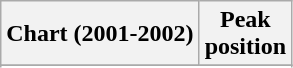<table class="wikitable plainrowheaders sortable" style="text-align:center">
<tr>
<th scope="col">Chart (2001-2002)</th>
<th scope="col">Peak<br>position</th>
</tr>
<tr>
</tr>
<tr>
</tr>
<tr>
</tr>
<tr>
</tr>
<tr>
</tr>
<tr>
</tr>
<tr>
</tr>
<tr>
</tr>
<tr>
</tr>
<tr>
</tr>
<tr>
</tr>
</table>
